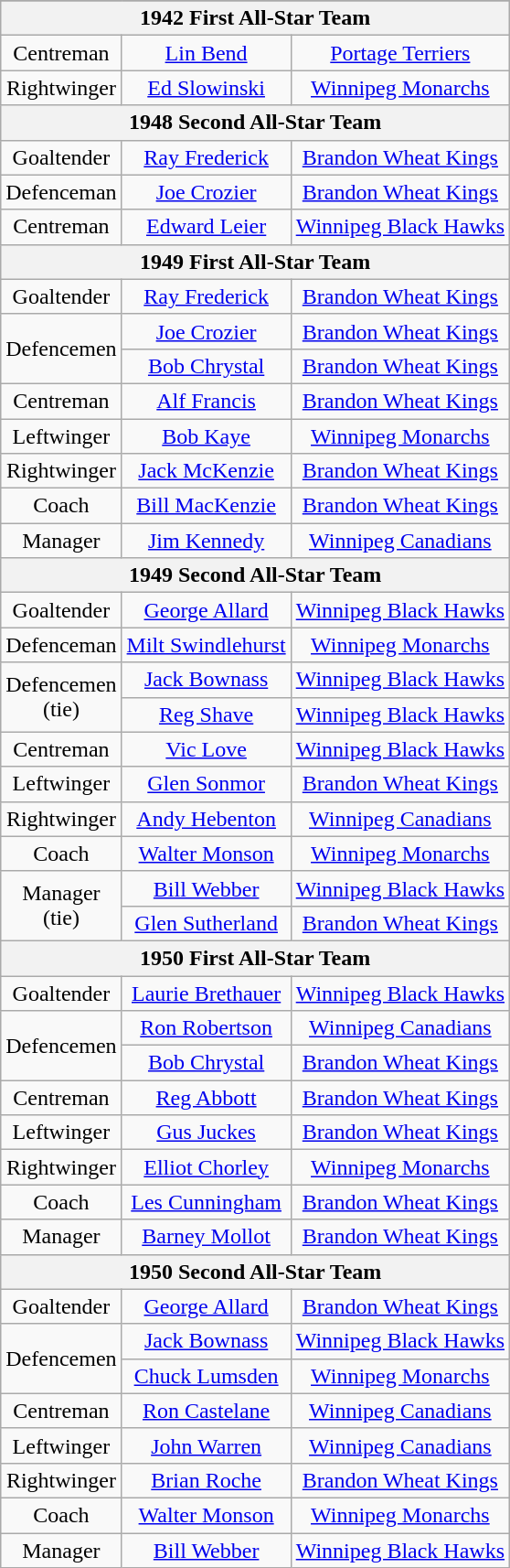<table class="wikitable" style="text-align:center">
<tr>
</tr>
<tr align="center">
<th colspan="6">1942 First All-Star Team</th>
</tr>
<tr>
<td>Centreman</td>
<td><a href='#'>Lin Bend</a></td>
<td><a href='#'>Portage Terriers</a></td>
</tr>
<tr>
<td>Rightwinger</td>
<td><a href='#'>Ed Slowinski</a></td>
<td><a href='#'>Winnipeg Monarchs</a></td>
</tr>
<tr>
<th colspan="6">1948 Second All-Star Team</th>
</tr>
<tr>
<td>Goaltender</td>
<td><a href='#'>Ray Frederick</a></td>
<td><a href='#'>Brandon Wheat Kings</a></td>
</tr>
<tr>
<td>Defenceman</td>
<td><a href='#'>Joe Crozier</a></td>
<td><a href='#'>Brandon Wheat Kings</a></td>
</tr>
<tr>
<td>Centreman</td>
<td><a href='#'>Edward Leier</a></td>
<td><a href='#'>Winnipeg Black Hawks</a></td>
</tr>
<tr>
<th colspan="6">1949 First All-Star Team</th>
</tr>
<tr>
<td>Goaltender</td>
<td><a href='#'>Ray Frederick</a></td>
<td><a href='#'>Brandon Wheat Kings</a></td>
</tr>
<tr>
<td rowspan="2">Defencemen</td>
<td><a href='#'>Joe Crozier</a></td>
<td><a href='#'>Brandon Wheat Kings</a></td>
</tr>
<tr>
<td><a href='#'>Bob Chrystal</a></td>
<td><a href='#'>Brandon Wheat Kings</a></td>
</tr>
<tr>
<td>Centreman</td>
<td><a href='#'>Alf Francis</a></td>
<td><a href='#'>Brandon Wheat Kings</a></td>
</tr>
<tr>
<td>Leftwinger</td>
<td><a href='#'>Bob Kaye</a></td>
<td><a href='#'>Winnipeg Monarchs</a></td>
</tr>
<tr>
<td>Rightwinger</td>
<td><a href='#'>Jack McKenzie</a></td>
<td><a href='#'>Brandon Wheat Kings</a></td>
</tr>
<tr>
<td>Coach</td>
<td><a href='#'>Bill MacKenzie</a></td>
<td><a href='#'>Brandon Wheat Kings</a></td>
</tr>
<tr>
<td>Manager</td>
<td><a href='#'>Jim Kennedy</a></td>
<td><a href='#'>Winnipeg Canadians</a></td>
</tr>
<tr>
<th colspan="6">1949 Second All-Star Team</th>
</tr>
<tr>
<td>Goaltender</td>
<td><a href='#'>George Allard</a></td>
<td><a href='#'>Winnipeg Black Hawks</a></td>
</tr>
<tr>
<td>Defenceman</td>
<td><a href='#'>Milt Swindlehurst</a></td>
<td><a href='#'>Winnipeg Monarchs</a></td>
</tr>
<tr>
<td rowspan="2">Defencemen<br>(tie)</td>
<td><a href='#'>Jack Bownass</a></td>
<td><a href='#'>Winnipeg Black Hawks</a></td>
</tr>
<tr>
<td><a href='#'>Reg Shave</a></td>
<td><a href='#'>Winnipeg Black Hawks</a></td>
</tr>
<tr>
<td>Centreman</td>
<td><a href='#'>Vic Love</a></td>
<td><a href='#'>Winnipeg Black Hawks</a></td>
</tr>
<tr>
<td>Leftwinger</td>
<td><a href='#'>Glen Sonmor</a></td>
<td><a href='#'>Brandon Wheat Kings</a></td>
</tr>
<tr>
<td>Rightwinger</td>
<td><a href='#'>Andy Hebenton</a></td>
<td><a href='#'>Winnipeg Canadians</a></td>
</tr>
<tr>
<td>Coach</td>
<td><a href='#'>Walter Monson</a></td>
<td><a href='#'>Winnipeg Monarchs</a></td>
</tr>
<tr>
<td rowspan="2">Manager<br>(tie)</td>
<td><a href='#'>Bill Webber</a></td>
<td><a href='#'>Winnipeg Black Hawks</a></td>
</tr>
<tr>
<td><a href='#'>Glen Sutherland</a></td>
<td><a href='#'>Brandon Wheat Kings</a></td>
</tr>
<tr>
<th colspan="6">1950 First All-Star Team</th>
</tr>
<tr>
<td>Goaltender</td>
<td><a href='#'>Laurie Brethauer</a></td>
<td><a href='#'>Winnipeg Black Hawks</a></td>
</tr>
<tr>
<td rowspan="2">Defencemen</td>
<td><a href='#'>Ron Robertson</a></td>
<td><a href='#'>Winnipeg Canadians</a></td>
</tr>
<tr>
<td><a href='#'>Bob Chrystal</a></td>
<td><a href='#'>Brandon Wheat Kings</a></td>
</tr>
<tr>
<td>Centreman</td>
<td><a href='#'>Reg Abbott</a></td>
<td><a href='#'>Brandon Wheat Kings</a></td>
</tr>
<tr>
<td>Leftwinger</td>
<td><a href='#'>Gus Juckes</a></td>
<td><a href='#'>Brandon Wheat Kings</a></td>
</tr>
<tr>
<td>Rightwinger</td>
<td><a href='#'>Elliot Chorley</a></td>
<td><a href='#'>Winnipeg Monarchs</a></td>
</tr>
<tr>
<td>Coach</td>
<td><a href='#'>Les Cunningham</a></td>
<td><a href='#'>Brandon Wheat Kings</a></td>
</tr>
<tr>
<td>Manager</td>
<td><a href='#'>Barney Mollot</a></td>
<td><a href='#'>Brandon Wheat Kings</a></td>
</tr>
<tr>
<th colspan="6">1950 Second All-Star Team</th>
</tr>
<tr>
<td>Goaltender</td>
<td><a href='#'>George Allard</a></td>
<td><a href='#'>Brandon Wheat Kings</a></td>
</tr>
<tr>
<td rowspan="2">Defencemen</td>
<td><a href='#'>Jack Bownass</a></td>
<td><a href='#'>Winnipeg Black Hawks</a></td>
</tr>
<tr>
<td><a href='#'>Chuck Lumsden</a></td>
<td><a href='#'>Winnipeg Monarchs</a></td>
</tr>
<tr>
<td>Centreman</td>
<td><a href='#'>Ron Castelane</a></td>
<td><a href='#'>Winnipeg Canadians</a></td>
</tr>
<tr>
<td>Leftwinger</td>
<td><a href='#'>John Warren</a></td>
<td><a href='#'>Winnipeg Canadians</a></td>
</tr>
<tr>
<td>Rightwinger</td>
<td><a href='#'>Brian Roche</a></td>
<td><a href='#'>Brandon Wheat Kings</a></td>
</tr>
<tr>
<td>Coach</td>
<td><a href='#'>Walter Monson</a></td>
<td><a href='#'>Winnipeg Monarchs</a></td>
</tr>
<tr>
<td>Manager</td>
<td><a href='#'>Bill Webber</a></td>
<td><a href='#'>Winnipeg Black Hawks</a></td>
</tr>
</table>
